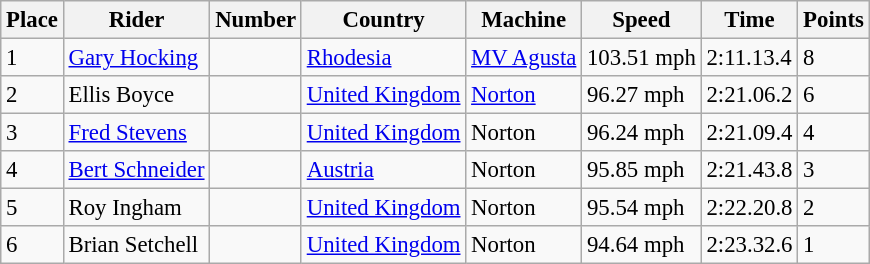<table class="wikitable" style="font-size: 95%;">
<tr>
<th>Place</th>
<th>Rider</th>
<th>Number</th>
<th>Country</th>
<th>Machine</th>
<th>Speed</th>
<th>Time</th>
<th>Points</th>
</tr>
<tr>
<td>1</td>
<td> <a href='#'>Gary Hocking</a></td>
<td></td>
<td><a href='#'>Rhodesia</a></td>
<td><a href='#'>MV Agusta</a></td>
<td>103.51 mph</td>
<td>2:11.13.4</td>
<td>8</td>
</tr>
<tr>
<td>2</td>
<td> Ellis Boyce</td>
<td></td>
<td><a href='#'>United Kingdom</a></td>
<td><a href='#'>Norton</a></td>
<td>96.27 mph</td>
<td>2:21.06.2</td>
<td>6</td>
</tr>
<tr>
<td>3</td>
<td> <a href='#'>Fred Stevens</a></td>
<td></td>
<td><a href='#'>United Kingdom</a></td>
<td>Norton</td>
<td>96.24 mph</td>
<td>2:21.09.4</td>
<td>4</td>
</tr>
<tr>
<td>4</td>
<td> <a href='#'>Bert Schneider</a></td>
<td></td>
<td><a href='#'>Austria</a></td>
<td>Norton</td>
<td>95.85 mph</td>
<td>2:21.43.8</td>
<td>3</td>
</tr>
<tr>
<td>5</td>
<td> Roy Ingham</td>
<td></td>
<td><a href='#'>United Kingdom</a></td>
<td>Norton</td>
<td>95.54 mph</td>
<td>2:22.20.8</td>
<td>2</td>
</tr>
<tr>
<td>6</td>
<td> Brian Setchell</td>
<td></td>
<td><a href='#'>United Kingdom</a></td>
<td>Norton</td>
<td>94.64 mph</td>
<td>2:23.32.6</td>
<td>1</td>
</tr>
</table>
